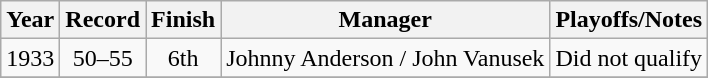<table class="wikitable">
<tr>
<th>Year</th>
<th>Record</th>
<th>Finish</th>
<th>Manager</th>
<th>Playoffs/Notes</th>
</tr>
<tr align=center>
<td>1933</td>
<td>50–55</td>
<td>6th</td>
<td>Johnny Anderson / John Vanusek</td>
<td>Did not qualify</td>
</tr>
<tr align=center>
</tr>
</table>
